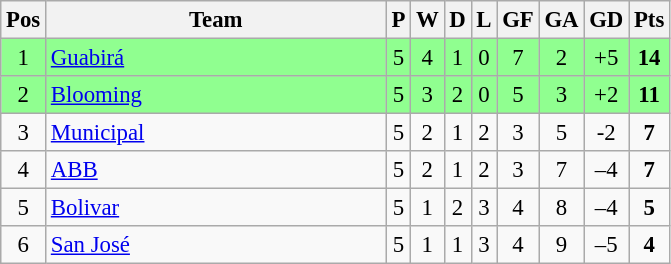<table class="wikitable sortable"  style="font-size:95%; text-align:center;">
<tr>
<th>Pos</th>
<th width="220">Team</th>
<th>P</th>
<th>W</th>
<th>D</th>
<th>L</th>
<th>GF</th>
<th>GA</th>
<th>GD</th>
<th>Pts</th>
</tr>
<tr style="background: #90FF90;">
<td>1</td>
<td style="text-align:left"><a href='#'>Guabirá</a></td>
<td>5</td>
<td>4</td>
<td>1</td>
<td>0</td>
<td>7</td>
<td>2</td>
<td>+5</td>
<td><strong>14</strong></td>
</tr>
<tr style="background: #90FF90;">
<td>2</td>
<td style="text-align:left"><a href='#'>Blooming</a></td>
<td>5</td>
<td>3</td>
<td>2</td>
<td>0</td>
<td>5</td>
<td>3</td>
<td>+2</td>
<td><strong>11</strong></td>
</tr>
<tr>
<td>3</td>
<td style="text-align:left"><a href='#'>Municipal</a></td>
<td>5</td>
<td>2</td>
<td>1</td>
<td>2</td>
<td>3</td>
<td>5</td>
<td>-2</td>
<td><strong>7</strong></td>
</tr>
<tr>
<td>4</td>
<td style="text-align:left"><a href='#'>ABB</a></td>
<td>5</td>
<td>2</td>
<td>1</td>
<td>2</td>
<td>3</td>
<td>7</td>
<td>–4</td>
<td><strong>7</strong></td>
</tr>
<tr>
<td>5</td>
<td style="text-align:left"><a href='#'>Bolivar</a></td>
<td>5</td>
<td>1</td>
<td>2</td>
<td>3</td>
<td>4</td>
<td>8</td>
<td>–4</td>
<td><strong>5</strong></td>
</tr>
<tr>
<td>6</td>
<td style="text-align:left"><a href='#'>San José</a></td>
<td>5</td>
<td>1</td>
<td>1</td>
<td>3</td>
<td>4</td>
<td>9</td>
<td>–5</td>
<td><strong>4</strong></td>
</tr>
</table>
